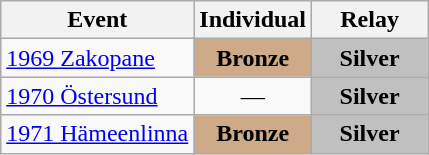<table class="wikitable" style="text-align: center;">
<tr ">
<th>Event</th>
<th style="width:70px;">Individual</th>
<th style="width:70px;">Relay</th>
</tr>
<tr>
<td align=left> <a href='#'>1969 Zakopane</a></td>
<td style="background:#cfaa88;"><strong>Bronze</strong></td>
<td style="background:silver;"><strong>Silver</strong></td>
</tr>
<tr>
<td align=left> <a href='#'>1970 Östersund</a></td>
<td>—</td>
<td style="background:silver;"><strong>Silver</strong></td>
</tr>
<tr>
<td align=left> <a href='#'>1971 Hämeenlinna</a></td>
<td style="background:#cfaa88;"><strong>Bronze</strong></td>
<td style="background:silver;"><strong>Silver</strong></td>
</tr>
</table>
